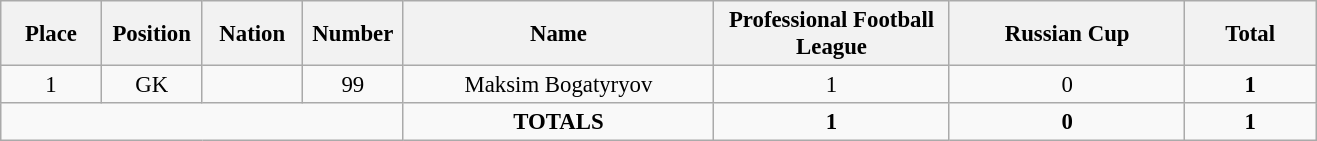<table class="wikitable" style="font-size: 95%; text-align: center;">
<tr>
<th width=60>Place</th>
<th width=60>Position</th>
<th width=60>Nation</th>
<th width=60>Number</th>
<th width=200>Name</th>
<th width=150>Professional Football League</th>
<th width=150>Russian Cup</th>
<th width=80><strong>Total</strong></th>
</tr>
<tr>
<td>1</td>
<td>GK</td>
<td></td>
<td>99</td>
<td>Maksim Bogatyryov</td>
<td>1</td>
<td>0</td>
<td><strong>1</strong></td>
</tr>
<tr>
<td colspan="4"></td>
<td><strong>TOTALS</strong></td>
<td><strong>1</strong></td>
<td><strong>0</strong></td>
<td><strong>1</strong></td>
</tr>
</table>
